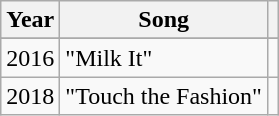<table class="wikitable">
<tr>
<th>Year</th>
<th>Song</th>
<th style="text-align: center;" class="unsortable"></th>
</tr>
<tr>
</tr>
<tr>
<td>2016</td>
<td>"Milk It"</td>
<td></td>
</tr>
<tr>
<td>2018</td>
<td>"Touch the Fashion"</td>
<td></td>
</tr>
</table>
